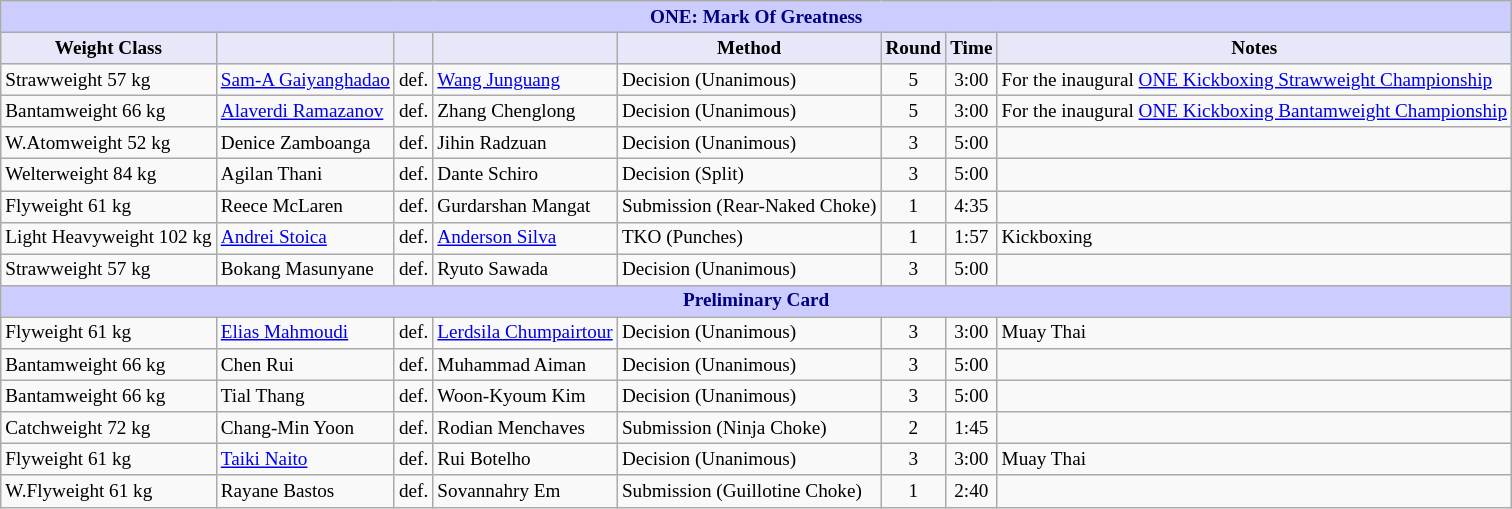<table class="wikitable" style="font-size: 80%;">
<tr>
<th colspan="8" style="background-color: #ccf; color: #000080; text-align: center;"><strong>ONE: Mark Of Greatness</strong></th>
</tr>
<tr>
<th colspan="1" style="background-color: #E6E8FA; color: #000000; text-align: center;">Weight Class</th>
<th colspan="1" style="background-color: #E6E8FA; color: #000000; text-align: center;"></th>
<th colspan="1" style="background-color: #E6E8FA; color: #000000; text-align: center;"></th>
<th colspan="1" style="background-color: #E6E8FA; color: #000000; text-align: center;"></th>
<th colspan="1" style="background-color: #E6E8FA; color: #000000; text-align: center;">Method</th>
<th colspan="1" style="background-color: #E6E8FA; color: #000000; text-align: center;">Round</th>
<th colspan="1" style="background-color: #E6E8FA; color: #000000; text-align: center;">Time</th>
<th colspan="1" style="background-color: #E6E8FA; color: #000000; text-align: center;">Notes</th>
</tr>
<tr>
<td>Strawweight 57 kg</td>
<td> <a href='#'>Sam-A Gaiyanghadao</a></td>
<td>def.</td>
<td> <a href='#'>Wang Junguang</a></td>
<td>Decision (Unanimous)</td>
<td align=center>5</td>
<td align=center>3:00</td>
<td>For the inaugural <a href='#'>ONE Kickboxing Strawweight Championship</a></td>
</tr>
<tr>
<td>Bantamweight 66 kg</td>
<td> <a href='#'>Alaverdi Ramazanov</a></td>
<td>def.</td>
<td> Zhang Chenglong</td>
<td>Decision (Unanimous)</td>
<td align=center>5</td>
<td align=center>3:00</td>
<td>For the inaugural <a href='#'>ONE Kickboxing Bantamweight Championship</a></td>
</tr>
<tr>
<td>W.Atomweight 52 kg</td>
<td> Denice Zamboanga</td>
<td>def.</td>
<td> Jihin Radzuan</td>
<td>Decision (Unanimous)</td>
<td align=center>3</td>
<td align=center>5:00</td>
<td></td>
</tr>
<tr>
<td>Welterweight 84 kg</td>
<td> Agilan Thani</td>
<td>def.</td>
<td> Dante Schiro</td>
<td>Decision (Split)</td>
<td align=center>3</td>
<td align=center>5:00</td>
<td></td>
</tr>
<tr>
<td>Flyweight 61 kg</td>
<td> Reece McLaren</td>
<td>def.</td>
<td> Gurdarshan Mangat</td>
<td>Submission (Rear-Naked Choke)</td>
<td align=center>1</td>
<td align=center>4:35</td>
<td></td>
</tr>
<tr>
<td>Light Heavyweight 102 kg</td>
<td> <a href='#'>Andrei Stoica</a></td>
<td>def.</td>
<td> <a href='#'>Anderson Silva</a></td>
<td>TKO (Punches)</td>
<td align=center>1</td>
<td align=center>1:57</td>
<td>Kickboxing</td>
</tr>
<tr>
<td>Strawweight 57 kg</td>
<td> Bokang Masunyane</td>
<td>def.</td>
<td> Ryuto Sawada</td>
<td>Decision (Unanimous)</td>
<td align=center>3</td>
<td align=center>5:00</td>
<td></td>
</tr>
<tr>
<th colspan="8" style="background-color: #ccf; color: #000080; text-align: center;"><strong>Preliminary Card</strong></th>
</tr>
<tr>
<td>Flyweight 61 kg</td>
<td> <a href='#'>Elias Mahmoudi</a></td>
<td>def.</td>
<td> <a href='#'>Lerdsila Chumpairtour</a></td>
<td>Decision (Unanimous)</td>
<td align=center>3</td>
<td align=center>3:00</td>
<td>Muay Thai</td>
</tr>
<tr>
<td>Bantamweight 66 kg</td>
<td> Chen Rui</td>
<td>def.</td>
<td> Muhammad Aiman</td>
<td>Decision (Unanimous)</td>
<td align=center>3</td>
<td align=center>5:00</td>
<td></td>
</tr>
<tr>
<td>Bantamweight 66 kg</td>
<td> Tial Thang</td>
<td>def.</td>
<td> Woon-Kyoum Kim</td>
<td>Decision (Unanimous)</td>
<td align=center>3</td>
<td align=center>5:00</td>
<td></td>
</tr>
<tr>
<td>Catchweight 72 kg</td>
<td> Chang-Min Yoon</td>
<td>def.</td>
<td> Rodian Menchaves</td>
<td>Submission (Ninja Choke)</td>
<td align=center>2</td>
<td align=center>1:45</td>
<td></td>
</tr>
<tr>
<td>Flyweight 61 kg</td>
<td> <a href='#'>Taiki Naito</a></td>
<td>def.</td>
<td> Rui Botelho</td>
<td>Decision (Unanimous)</td>
<td align=center>3</td>
<td align=center>3:00</td>
<td>Muay Thai</td>
</tr>
<tr>
<td>W.Flyweight 61 kg</td>
<td> Rayane Bastos</td>
<td>def.</td>
<td> Sovannahry Em</td>
<td>Submission (Guillotine Choke)</td>
<td align=center>1</td>
<td align=center>2:40</td>
<td></td>
</tr>
</table>
